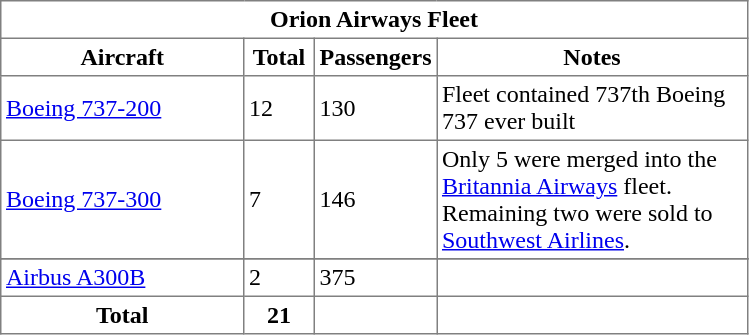<table class="toccolours " border="1" cellpadding="3" style="border-collapse:collapse">
<tr>
<th colspan="5">Orion Airways Fleet</th>
</tr>
<tr>
<th style="width:155px;">Aircraft</th>
<th style="width:40px;">Total</th>
<th class="unsortable">Passengers</th>
<th style="width:200px;">Notes</th>
</tr>
<tr>
<td><a href='#'>Boeing 737-200</a></td>
<td>12</td>
<td>130</td>
<td>Fleet contained 737th Boeing 737 ever built</td>
</tr>
<tr>
<td><a href='#'>Boeing 737-300</a></td>
<td>7</td>
<td>146</td>
<td>Only 5 were merged into the <a href='#'>Britannia Airways</a> fleet. Remaining two were sold to <a href='#'>Southwest Airlines</a>.</td>
</tr>
<tr>
</tr>
<tr>
<td><a href='#'>Airbus A300B</a></td>
<td>2</td>
<td>375</td>
<td></td>
</tr>
<tr>
<th>Total</th>
<th>21</th>
<th></th>
<th></th>
</tr>
</table>
